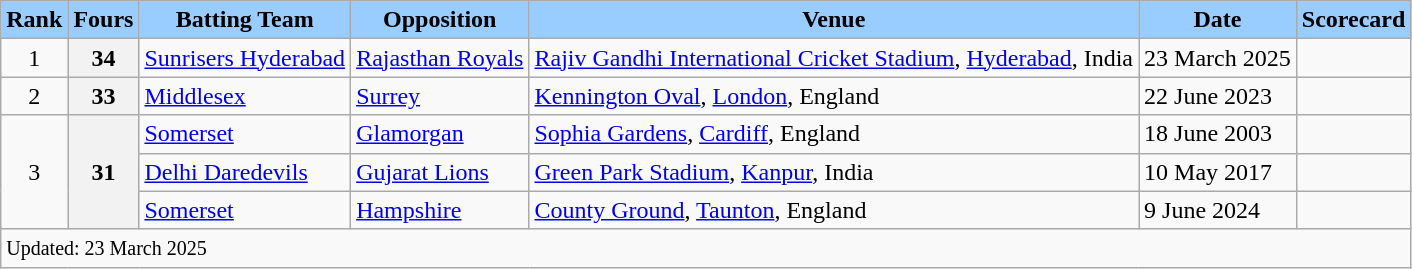<table class="wikitable sortable" style="text-align:centre;">
<tr>
<th scope="col" style="background:#9cf;">Rank</th>
<th scope="col" style="background:#9cf;">Fours</th>
<th scope="col" style="background:#9cf;">Batting Team</th>
<th scope="col" style="background:#9cf;">Opposition</th>
<th scope="col" style="background:#9cf;">Venue</th>
<th scope="col" style="background:#9cf;">Date</th>
<th scope="col" style="background:#9cf;">Scorecard</th>
</tr>
<tr>
<td align=center>1</td>
<th>34</th>
<td> <a href='#'>Sunrisers Hyderabad</a></td>
<td> <a href='#'>Rajasthan Royals</a></td>
<td><a href='#'>Rajiv Gandhi International Cricket Stadium</a>, <a href='#'>Hyderabad</a>, India</td>
<td>23 March 2025</td>
<td></td>
</tr>
<tr>
<td align=center>2</td>
<th>33</th>
<td> <a href='#'>Middlesex</a></td>
<td> <a href='#'>Surrey</a></td>
<td><a href='#'>Kennington Oval</a>, <a href='#'>London</a>, England</td>
<td>22 June 2023</td>
<td></td>
</tr>
<tr>
<td align=center rowspan=3>3</td>
<th rowspan=3>31</th>
<td> <a href='#'>Somerset</a></td>
<td> <a href='#'>Glamorgan</a></td>
<td><a href='#'>Sophia Gardens</a>, <a href='#'>Cardiff</a>, England</td>
<td>18 June 2003</td>
<td></td>
</tr>
<tr>
<td> <a href='#'>Delhi Daredevils</a></td>
<td> <a href='#'>Gujarat Lions</a></td>
<td><a href='#'>Green Park Stadium</a>, <a href='#'>Kanpur</a>, India</td>
<td>10 May 2017</td>
<td></td>
</tr>
<tr>
<td> <a href='#'>Somerset</a></td>
<td> <a href='#'>Hampshire</a></td>
<td><a href='#'>County Ground</a>, <a href='#'>Taunton</a>, England</td>
<td>9 June 2024</td>
<td></td>
</tr>
<tr class="sortbottom">
<td colspan=7><small>Updated: 23 March 2025</small></td>
</tr>
</table>
